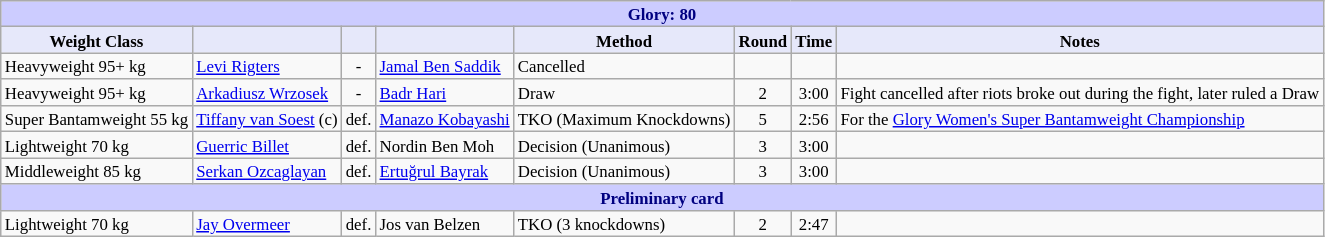<table class="wikitable" style="font-size: 70%;">
<tr>
<th colspan="8" style="background-color: #ccf; color: #000080; text-align: center;"><strong>Glory: 80</strong></th>
</tr>
<tr>
<th colspan="1" style="background-color: #E6E8FA; color: #000000; text-align: center;">Weight Class</th>
<th colspan="1" style="background-color: #E6E8FA; color: #000000; text-align: center;"></th>
<th colspan="1" style="background-color: #E6E8FA; color: #000000; text-align: center;"></th>
<th colspan="1" style="background-color: #E6E8FA; color: #000000; text-align: center;"></th>
<th colspan="1" style="background-color: #E6E8FA; color: #000000; text-align: center;">Method</th>
<th colspan="1" style="background-color: #E6E8FA; color: #000000; text-align: center;">Round</th>
<th colspan="1" style="background-color: #E6E8FA; color: #000000; text-align: center;">Time</th>
<th colspan="1" style="background-color: #E6E8FA; color: #000000; text-align: center;">Notes</th>
</tr>
<tr>
<td>Heavyweight 95+ kg</td>
<td> <a href='#'>Levi Rigters</a></td>
<td align=center>-</td>
<td> <a href='#'>Jamal Ben Saddik</a></td>
<td>Cancelled</td>
<td align=center></td>
<td align=center></td>
<td></td>
</tr>
<tr>
<td>Heavyweight 95+ kg</td>
<td> <a href='#'>Arkadiusz Wrzosek</a></td>
<td align=center>-</td>
<td> <a href='#'>Badr Hari</a></td>
<td>Draw</td>
<td align=center>2</td>
<td align=center>3:00</td>
<td>Fight cancelled after riots broke out during the fight, later ruled a Draw</td>
</tr>
<tr>
<td>Super Bantamweight 55 kg</td>
<td> <a href='#'>Tiffany van Soest</a> (c)</td>
<td align=center>def.</td>
<td> <a href='#'>Manazo Kobayashi</a></td>
<td>TKO (Maximum Knockdowns)</td>
<td align=center>5</td>
<td align=center>2:56</td>
<td>For the <a href='#'>Glory Women's Super Bantamweight Championship</a></td>
</tr>
<tr>
<td>Lightweight 70 kg</td>
<td> <a href='#'>Guerric Billet</a></td>
<td align=center>def.</td>
<td> Nordin Ben Moh</td>
<td>Decision (Unanimous)</td>
<td align=center>3</td>
<td align=center>3:00</td>
<td></td>
</tr>
<tr>
<td>Middleweight 85 kg</td>
<td> <a href='#'>Serkan Ozcaglayan</a></td>
<td align=center>def.</td>
<td> <a href='#'>Ertuğrul Bayrak</a></td>
<td>Decision (Unanimous)</td>
<td align=center>3</td>
<td align=center>3:00</td>
<td></td>
</tr>
<tr>
<th colspan="8" style="background-color: #ccf; color: #000080; text-align: center;"><strong>Preliminary card</strong></th>
</tr>
<tr>
<td>Lightweight 70 kg</td>
<td> <a href='#'>Jay Overmeer</a></td>
<td align=center>def.</td>
<td> Jos van Belzen</td>
<td>TKO (3 knockdowns)</td>
<td align=center>2</td>
<td align=center>2:47</td>
<td></td>
</tr>
</table>
